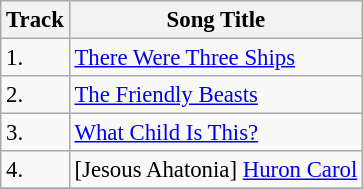<table class="wikitable" style="font-size:95%;">
<tr>
<th>Track</th>
<th>Song Title</th>
</tr>
<tr>
<td>1.</td>
<td><a href='#'>There Were Three Ships</a></td>
</tr>
<tr>
<td>2.</td>
<td><a href='#'>The Friendly Beasts</a></td>
</tr>
<tr>
<td>3.</td>
<td><a href='#'>What Child Is This?</a></td>
</tr>
<tr>
<td>4.</td>
<td>[Jesous Ahatonia] <a href='#'>Huron Carol</a></td>
</tr>
<tr>
</tr>
</table>
